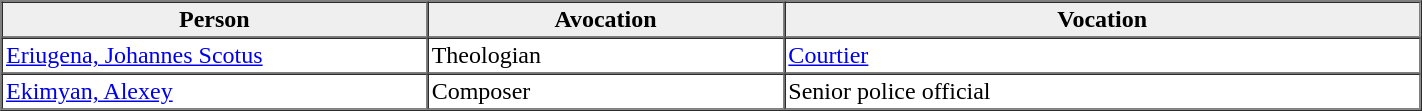<table border=1 cellpadding=2 cellspacing=0 width=75%>
<tr style="background:#efefef">
<th width=30%>Person</th>
<th>Avocation</th>
<th>Vocation</th>
</tr>
<tr>
<td><a href='#'>Eriugena, Johannes Scotus</a></td>
<td>Theologian</td>
<td><a href='#'>Courtier</a></td>
</tr>
<tr>
<td><a href='#'>Ekimyan, Alexey</a></td>
<td>Composer</td>
<td>Senior police official</td>
</tr>
</table>
